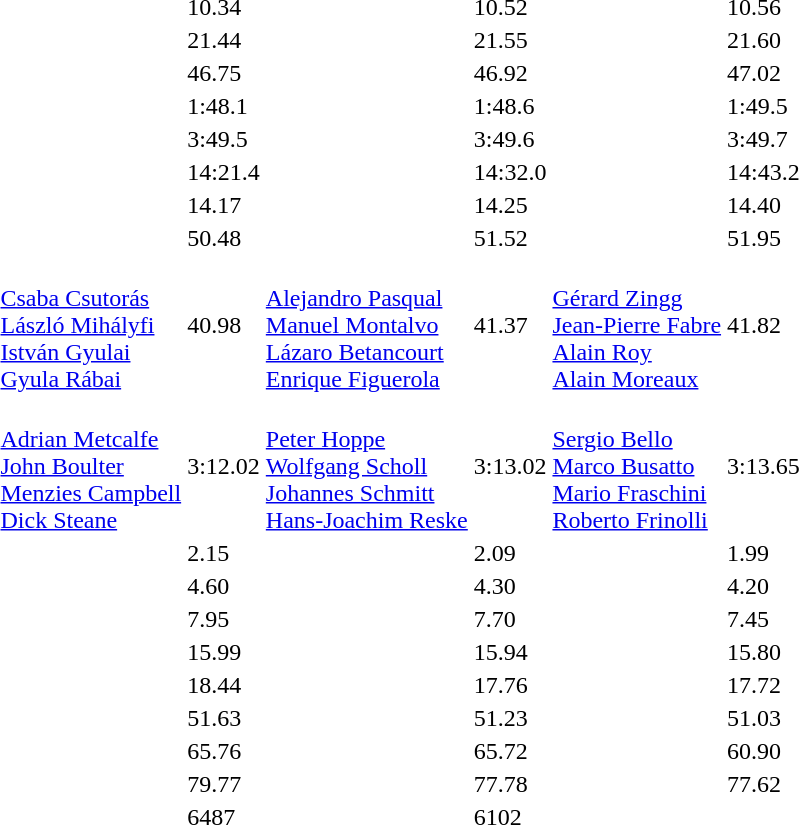<table>
<tr>
<td></td>
<td></td>
<td>10.34</td>
<td></td>
<td>10.52</td>
<td></td>
<td>10.56</td>
</tr>
<tr>
<td></td>
<td></td>
<td>21.44</td>
<td></td>
<td>21.55</td>
<td></td>
<td>21.60</td>
</tr>
<tr>
<td></td>
<td></td>
<td>46.75</td>
<td></td>
<td>46.92</td>
<td></td>
<td>47.02</td>
</tr>
<tr>
<td></td>
<td></td>
<td>1:48.1</td>
<td></td>
<td>1:48.6</td>
<td></td>
<td>1:49.5</td>
</tr>
<tr>
<td></td>
<td></td>
<td>3:49.5</td>
<td></td>
<td>3:49.6</td>
<td></td>
<td>3:49.7</td>
</tr>
<tr>
<td></td>
<td></td>
<td>14:21.4</td>
<td></td>
<td>14:32.0</td>
<td></td>
<td>14:43.2</td>
</tr>
<tr>
<td></td>
<td></td>
<td>14.17</td>
<td></td>
<td>14.25</td>
<td></td>
<td>14.40</td>
</tr>
<tr>
<td></td>
<td></td>
<td>50.48</td>
<td></td>
<td>51.52</td>
<td></td>
<td>51.95</td>
</tr>
<tr>
<td></td>
<td><br><a href='#'>Csaba Csutorás</a><br><a href='#'>László Mihályfi</a><br><a href='#'>István Gyulai</a><br><a href='#'>Gyula Rábai</a></td>
<td>40.98</td>
<td><br><a href='#'>Alejandro Pasqual</a><br><a href='#'>Manuel Montalvo</a><br><a href='#'>Lázaro Betancourt</a><br><a href='#'>Enrique Figuerola</a></td>
<td>41.37</td>
<td><br><a href='#'>Gérard Zingg</a><br><a href='#'>Jean-Pierre Fabre</a><br><a href='#'>Alain Roy</a><br><a href='#'>Alain Moreaux</a></td>
<td>41.82</td>
</tr>
<tr>
<td></td>
<td><br><a href='#'>Adrian Metcalfe</a><br><a href='#'>John Boulter</a><br><a href='#'>Menzies Campbell</a><br><a href='#'>Dick Steane</a></td>
<td>3:12.02</td>
<td><br><a href='#'>Peter Hoppe</a><br><a href='#'>Wolfgang Scholl</a><br><a href='#'>Johannes Schmitt</a><br><a href='#'>Hans-Joachim Reske</a></td>
<td>3:13.02</td>
<td><br><a href='#'>Sergio Bello</a><br><a href='#'>Marco Busatto</a><br><a href='#'>Mario Fraschini</a><br><a href='#'>Roberto Frinolli</a></td>
<td>3:13.65</td>
</tr>
<tr>
<td></td>
<td></td>
<td>2.15</td>
<td></td>
<td>2.09</td>
<td></td>
<td>1.99</td>
</tr>
<tr>
<td></td>
<td></td>
<td>4.60</td>
<td></td>
<td>4.30</td>
<td></td>
<td>4.20</td>
</tr>
<tr>
<td></td>
<td></td>
<td>7.95</td>
<td></td>
<td>7.70</td>
<td></td>
<td>7.45</td>
</tr>
<tr>
<td></td>
<td></td>
<td>15.99</td>
<td></td>
<td>15.94</td>
<td></td>
<td>15.80</td>
</tr>
<tr>
<td></td>
<td></td>
<td>18.44</td>
<td></td>
<td>17.76</td>
<td></td>
<td>17.72</td>
</tr>
<tr>
<td></td>
<td></td>
<td>51.63</td>
<td></td>
<td>51.23</td>
<td></td>
<td>51.03</td>
</tr>
<tr>
<td></td>
<td></td>
<td>65.76</td>
<td></td>
<td>65.72</td>
<td></td>
<td>60.90</td>
</tr>
<tr>
<td></td>
<td></td>
<td>79.77</td>
<td></td>
<td>77.78</td>
<td></td>
<td>77.62</td>
</tr>
<tr>
<td></td>
<td></td>
<td>6487</td>
<td></td>
<td>6102</td>
<td></td>
<td></td>
</tr>
</table>
